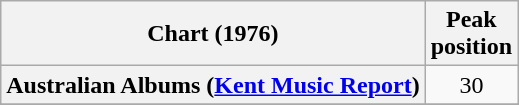<table class="wikitable sortable plainrowheaders" style="text-align:center">
<tr>
<th scope="col">Chart (1976)</th>
<th scope="col">Peak<br>position</th>
</tr>
<tr>
<th scope="row">Australian Albums (<a href='#'>Kent Music Report</a>)</th>
<td align="center">30</td>
</tr>
<tr>
</tr>
<tr>
</tr>
<tr>
</tr>
<tr>
</tr>
<tr>
</tr>
<tr>
</tr>
</table>
